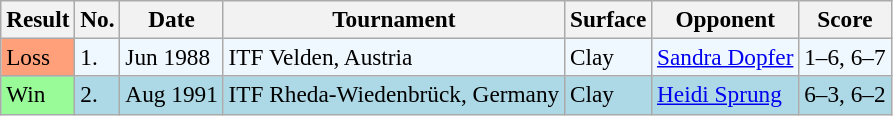<table class="sortable wikitable" style="font-size:97%;">
<tr>
<th>Result</th>
<th>No.</th>
<th>Date</th>
<th>Tournament</th>
<th>Surface</th>
<th>Opponent</th>
<th>Score</th>
</tr>
<tr style="background:#f0f8ff;">
<td style="background:#ffa07a;">Loss</td>
<td>1.</td>
<td>Jun 1988</td>
<td>ITF Velden, Austria</td>
<td>Clay</td>
<td> <a href='#'>Sandra Dopfer</a></td>
<td>1–6, 6–7</td>
</tr>
<tr style="background:lightblue;">
<td style="background:#98fb98;">Win</td>
<td>2.</td>
<td>Aug 1991</td>
<td>ITF Rheda-Wiedenbrück, Germany</td>
<td>Clay</td>
<td> <a href='#'>Heidi Sprung</a></td>
<td>6–3, 6–2</td>
</tr>
</table>
